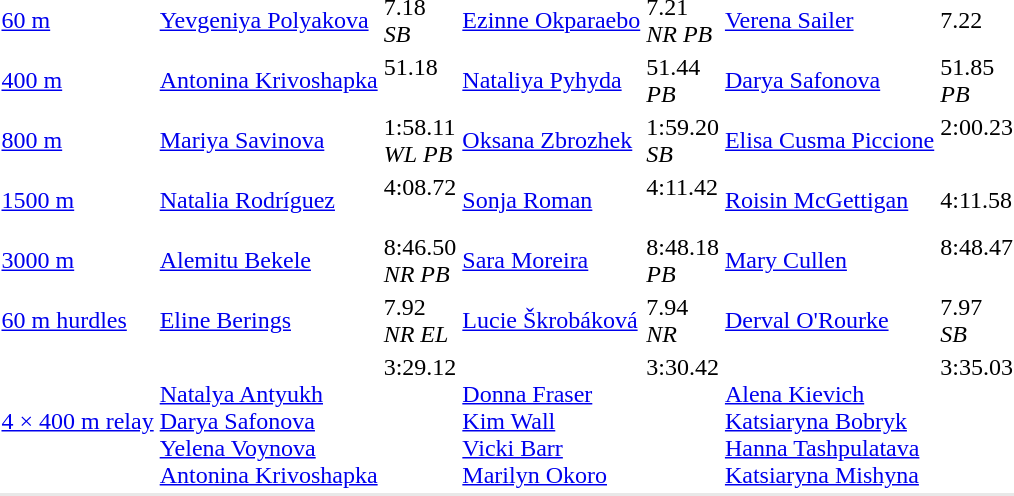<table>
<tr>
<td><a href='#'>60 m</a><br></td>
<td><a href='#'>Yevgeniya Polyakova</a><br></td>
<td>7.18<br><em>SB</em></td>
<td><a href='#'>Ezinne Okparaebo</a><br></td>
<td>7.21<br><em>NR</em> <em>PB</em></td>
<td><a href='#'>Verena Sailer</a><br></td>
<td>7.22</td>
</tr>
<tr>
<td><a href='#'>400 m</a><br></td>
<td><a href='#'>Antonina Krivoshapka</a><br></td>
<td>51.18<br> </td>
<td><a href='#'>Nataliya Pyhyda</a><br></td>
<td>51.44<br><em>PB</em></td>
<td><a href='#'>Darya Safonova</a><br></td>
<td>51.85<br><em>PB</em></td>
</tr>
<tr>
<td><a href='#'>800 m</a><br></td>
<td><a href='#'>Mariya Savinova</a><br></td>
<td>1:58.11<br><em>WL</em> <em>PB</em></td>
<td><a href='#'>Oksana Zbrozhek</a><br></td>
<td>1:59.20<br><em>SB</em></td>
<td><a href='#'>Elisa Cusma Piccione</a><br></td>
<td>2:00.23<br> </td>
</tr>
<tr>
<td><a href='#'>1500 m</a><br></td>
<td><a href='#'>Natalia Rodríguez</a><br></td>
<td>4:08.72<br> </td>
<td><a href='#'>Sonja Roman</a><br></td>
<td>4:11.42<br> </td>
<td><a href='#'>Roisin McGettigan</a><br></td>
<td>4:11.58<br></td>
</tr>
<tr>
<td><a href='#'>3000 m</a><br></td>
<td><a href='#'>Alemitu Bekele</a><br></td>
<td>8:46.50<br><em>NR</em> <em>PB</em></td>
<td><a href='#'>Sara Moreira</a><br></td>
<td>8:48.18<br><em>PB</em></td>
<td><a href='#'>Mary Cullen</a><br></td>
<td>8:48.47<br> </td>
</tr>
<tr>
<td><a href='#'>60 m hurdles</a><br></td>
<td><a href='#'>Eline Berings</a><br></td>
<td>7.92<br><em>NR</em> <em>EL</em></td>
<td><a href='#'>Lucie Škrobáková</a><br></td>
<td>7.94<br><em>NR</em></td>
<td><a href='#'>Derval O'Rourke</a><br></td>
<td>7.97<br><em>SB</em></td>
</tr>
<tr>
<td><a href='#'>4 × 400 m relay</a><br></td>
<td><br><a href='#'>Natalya Antyukh</a><br><a href='#'>Darya Safonova</a><br><a href='#'>Yelena Voynova</a><br><a href='#'>Antonina Krivoshapka</a></td>
<td>3:29.12<br> <br> <br> <br> </td>
<td><br><a href='#'>Donna Fraser</a><br><a href='#'>Kim Wall</a><br><a href='#'>Vicki Barr</a><br><a href='#'>Marilyn Okoro</a></td>
<td>3:30.42<br> <br> <br> <br> </td>
<td><br><a href='#'>Alena Kievich</a><br><a href='#'>Katsiaryna Bobryk</a><br><a href='#'>Hanna Tashpulatava</a><br><a href='#'>Katsiaryna Mishyna</a></td>
<td>3:35.03<br> <br> <br> <br> </td>
</tr>
<tr bgcolor= e8e8e8>
<td colspan=7></td>
</tr>
</table>
